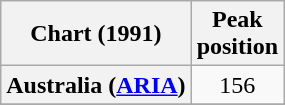<table class="wikitable plainrowheaders" style="text-align:center">
<tr>
<th scope="col">Chart (1991)</th>
<th scope="col">Peak<br>position</th>
</tr>
<tr>
<th scope="row">Australia (<a href='#'>ARIA</a>)</th>
<td>156</td>
</tr>
<tr>
</tr>
</table>
